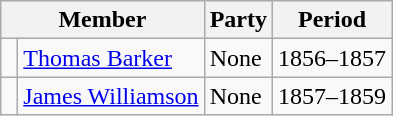<table class="wikitable">
<tr>
<th colspan="2">Member</th>
<th>Party</th>
<th>Period</th>
</tr>
<tr>
<td> </td>
<td><a href='#'>Thomas Barker</a></td>
<td>None</td>
<td>1856–1857</td>
</tr>
<tr>
<td> </td>
<td><a href='#'>James Williamson</a></td>
<td>None</td>
<td>1857–1859</td>
</tr>
</table>
